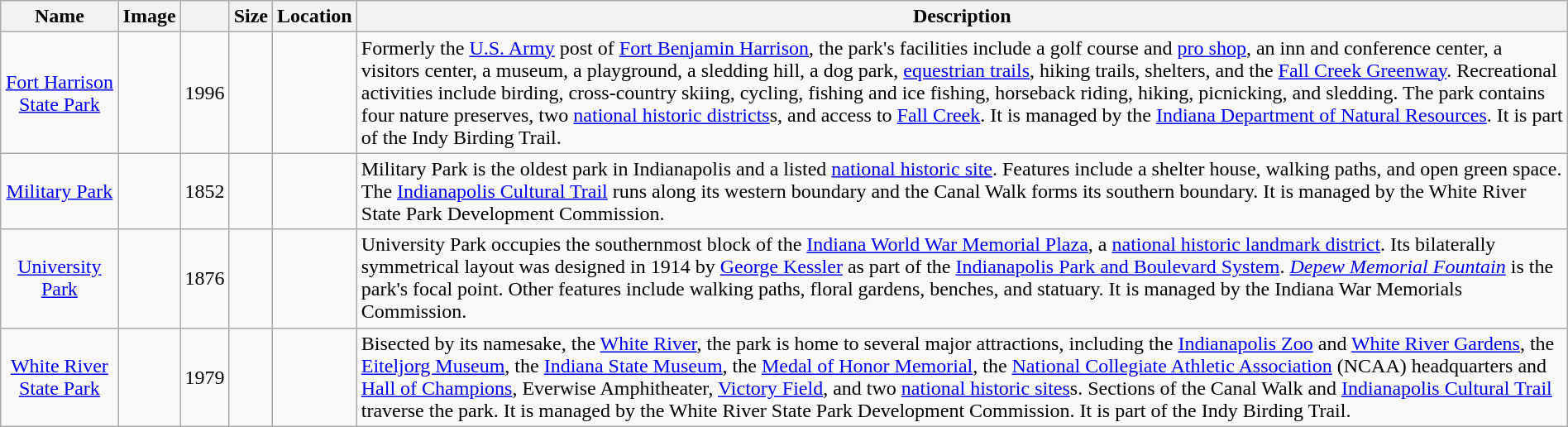<table class="wikitable sortable" style="text-align:center; width:100%">
<tr>
<th>Name</th>
<th class="unsortable">Image</th>
<th></th>
<th data-sort-type=number>Size<br></th>
<th>Location</th>
<th class="unsortable">Description</th>
</tr>
<tr>
<td><a href='#'>Fort Harrison State Park</a></td>
<td></td>
<td>1996</td>
<td></td>
<td></td>
<td align="left">Formerly the <a href='#'>U.S. Army</a> post of <a href='#'>Fort Benjamin Harrison</a>, the park's facilities include a golf course and <a href='#'>pro shop</a>, an inn and conference center, a visitors center, a museum, a playground, a sledding hill, a dog park, <a href='#'>equestrian trails</a>, hiking trails, shelters, and the <a href='#'>Fall Creek Greenway</a>. Recreational activities include birding, cross-country skiing, cycling, fishing and ice fishing, horseback riding, hiking, picnicking, and sledding. The park contains four nature preserves, two <a href='#'>national historic districts</a>s, and access to <a href='#'>Fall Creek</a>. It is managed by the <a href='#'>Indiana Department of Natural Resources</a>. It is part of the Indy Birding Trail.</td>
</tr>
<tr>
<td><a href='#'>Military Park</a></td>
<td></td>
<td>1852</td>
<td></td>
<td></td>
<td align="left">Military Park is the oldest park in Indianapolis and a listed <a href='#'>national historic site</a>. Features include a shelter house, walking paths, and open green space. The <a href='#'>Indianapolis Cultural Trail</a> runs along its western boundary and the Canal Walk forms its southern boundary. It is managed by the White River State Park Development Commission.</td>
</tr>
<tr>
<td><a href='#'>University Park</a></td>
<td></td>
<td>1876</td>
<td></td>
<td></td>
<td align="left">University Park occupies the southernmost block of the <a href='#'>Indiana World War Memorial Plaza</a>, a <a href='#'>national historic landmark district</a>. Its bilaterally symmetrical layout was designed in 1914 by <a href='#'>George Kessler</a> as part of the <a href='#'>Indianapolis Park and Boulevard System</a>. <em><a href='#'>Depew Memorial Fountain</a></em> is the park's focal point. Other features include walking paths, floral gardens, benches, and statuary. It is managed by the Indiana War Memorials Commission.</td>
</tr>
<tr>
<td><a href='#'>White River State Park</a></td>
<td></td>
<td>1979</td>
<td></td>
<td></td>
<td align="left">Bisected by its namesake, the <a href='#'>White River</a>, the park is home to several major attractions, including the <a href='#'>Indianapolis Zoo</a> and <a href='#'>White River Gardens</a>, the <a href='#'>Eiteljorg Museum</a>, the <a href='#'>Indiana State Museum</a>, the <a href='#'>Medal of Honor Memorial</a>, the <a href='#'>National Collegiate Athletic Association</a> (NCAA) headquarters and <a href='#'>Hall of Champions</a>, Everwise Amphitheater, <a href='#'>Victory Field</a>, and two <a href='#'>national historic sites</a>s. Sections of the Canal Walk and <a href='#'>Indianapolis Cultural Trail</a> traverse the park. It is managed by the White River State Park Development Commission. It is part of the Indy Birding Trail.</td>
</tr>
</table>
